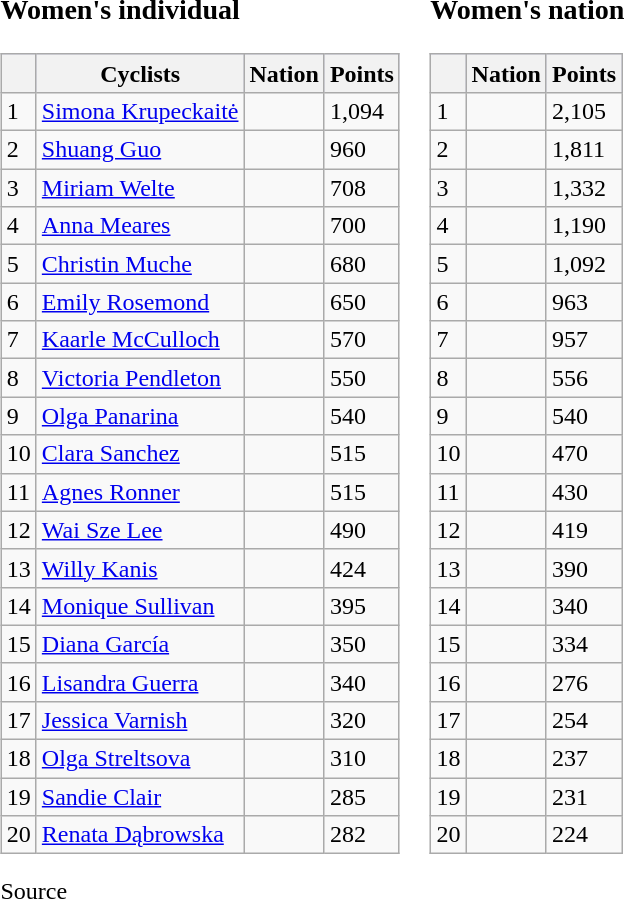<table class="vatop">
<tr valign="top">
<td><br><h3>Women's individual</h3><table class="wikitable sortable">
<tr style=background:#ccccff;>
<th></th>
<th>Cyclists</th>
<th>Nation</th>
<th>Points</th>
</tr>
<tr>
<td>1</td>
<td><a href='#'>Simona Krupeckaitė</a></td>
<td></td>
<td>1,094</td>
</tr>
<tr>
<td>2</td>
<td><a href='#'>Shuang Guo</a></td>
<td></td>
<td>960</td>
</tr>
<tr>
<td>3</td>
<td><a href='#'>Miriam Welte</a></td>
<td></td>
<td>708</td>
</tr>
<tr>
<td>4</td>
<td><a href='#'>Anna Meares</a></td>
<td></td>
<td>700</td>
</tr>
<tr>
<td>5</td>
<td><a href='#'>Christin Muche</a></td>
<td></td>
<td>680</td>
</tr>
<tr>
<td>6</td>
<td><a href='#'>Emily Rosemond</a></td>
<td></td>
<td>650</td>
</tr>
<tr>
<td>7</td>
<td><a href='#'>Kaarle McCulloch</a></td>
<td></td>
<td>570</td>
</tr>
<tr>
<td>8</td>
<td><a href='#'>Victoria Pendleton</a></td>
<td></td>
<td>550</td>
</tr>
<tr>
<td>9</td>
<td><a href='#'>Olga Panarina</a></td>
<td></td>
<td>540</td>
</tr>
<tr>
<td>10</td>
<td><a href='#'>Clara Sanchez</a></td>
<td></td>
<td>515</td>
</tr>
<tr>
<td>11</td>
<td><a href='#'>Agnes Ronner</a></td>
<td></td>
<td>515</td>
</tr>
<tr>
<td>12</td>
<td><a href='#'>Wai Sze Lee</a></td>
<td></td>
<td>490</td>
</tr>
<tr>
<td>13</td>
<td><a href='#'>Willy Kanis</a></td>
<td></td>
<td>424</td>
</tr>
<tr>
<td>14</td>
<td><a href='#'>Monique Sullivan</a></td>
<td></td>
<td>395</td>
</tr>
<tr>
<td>15</td>
<td><a href='#'>Diana García</a></td>
<td></td>
<td>350</td>
</tr>
<tr>
<td>16</td>
<td><a href='#'>Lisandra Guerra</a></td>
<td></td>
<td>340</td>
</tr>
<tr>
<td>17</td>
<td><a href='#'>Jessica Varnish</a></td>
<td></td>
<td>320</td>
</tr>
<tr>
<td>18</td>
<td><a href='#'>Olga Streltsova</a></td>
<td></td>
<td>310</td>
</tr>
<tr>
<td>19</td>
<td><a href='#'>Sandie Clair</a></td>
<td></td>
<td>285</td>
</tr>
<tr>
<td>20</td>
<td><a href='#'>Renata Dąbrowska</a></td>
<td></td>
<td>282</td>
</tr>
</table>
Source</td>
<td><br><h3>Women's nation</h3><table class="wikitable sortable">
<tr style=background:#ccccff;>
<th></th>
<th>Nation</th>
<th>Points</th>
</tr>
<tr>
<td>1</td>
<td></td>
<td>2,105</td>
</tr>
<tr>
<td>2</td>
<td></td>
<td>1,811</td>
</tr>
<tr>
<td>3</td>
<td></td>
<td>1,332</td>
</tr>
<tr>
<td>4</td>
<td></td>
<td>1,190</td>
</tr>
<tr>
<td>5</td>
<td></td>
<td>1,092</td>
</tr>
<tr>
<td>6</td>
<td></td>
<td>963</td>
</tr>
<tr>
<td>7</td>
<td></td>
<td>957</td>
</tr>
<tr>
<td>8</td>
<td></td>
<td>556</td>
</tr>
<tr>
<td>9</td>
<td></td>
<td>540</td>
</tr>
<tr>
<td>10</td>
<td></td>
<td>470</td>
</tr>
<tr>
<td>11</td>
<td></td>
<td>430</td>
</tr>
<tr>
<td>12</td>
<td></td>
<td>419</td>
</tr>
<tr>
<td>13</td>
<td></td>
<td>390</td>
</tr>
<tr>
<td>14</td>
<td></td>
<td>340</td>
</tr>
<tr>
<td>15</td>
<td></td>
<td>334</td>
</tr>
<tr>
<td>16</td>
<td></td>
<td>276</td>
</tr>
<tr>
<td>17</td>
<td></td>
<td>254</td>
</tr>
<tr>
<td>18</td>
<td></td>
<td>237</td>
</tr>
<tr>
<td>19</td>
<td></td>
<td>231</td>
</tr>
<tr>
<td>20</td>
<td></td>
<td>224</td>
</tr>
</table>
</td>
</tr>
</table>
